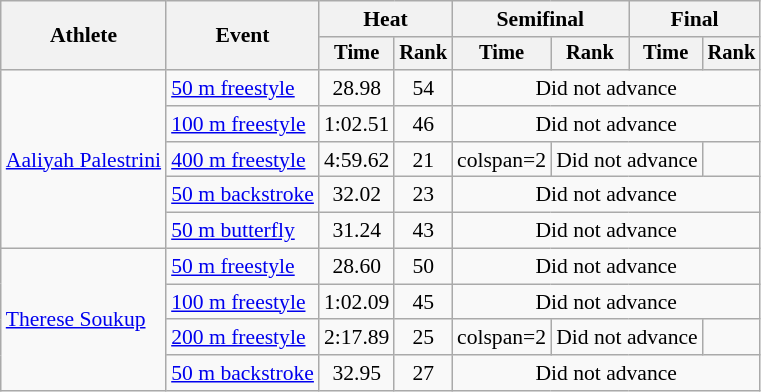<table class=wikitable style=font-size:90%>
<tr>
<th rowspan=2>Athlete</th>
<th rowspan=2>Event</th>
<th colspan=2>Heat</th>
<th colspan=2>Semifinal</th>
<th colspan=2>Final</th>
</tr>
<tr style=font-size:95%>
<th>Time</th>
<th>Rank</th>
<th>Time</th>
<th>Rank</th>
<th>Time</th>
<th>Rank</th>
</tr>
<tr align=center>
<td align=left rowspan=5><a href='#'>Aaliyah Palestrini</a></td>
<td align=left rowspan="1"><a href='#'>50 m freestyle</a></td>
<td>28.98</td>
<td>54</td>
<td colspan=4>Did not advance</td>
</tr>
<tr align=center>
<td align=left rowspan="1"><a href='#'>100 m freestyle</a></td>
<td>1:02.51</td>
<td>46</td>
<td colspan=4>Did not advance</td>
</tr>
<tr align=center>
<td align=left rowspan="1"><a href='#'>400 m freestyle</a></td>
<td>4:59.62</td>
<td>21</td>
<td>colspan=2 </td>
<td colspan=2>Did not advance</td>
</tr>
<tr align=center>
<td align=left rowspan="1"><a href='#'>50 m backstroke</a></td>
<td>32.02</td>
<td>23</td>
<td colspan=4>Did not advance</td>
</tr>
<tr align=center>
<td align=left rowspan="1"><a href='#'>50 m butterfly</a></td>
<td>31.24</td>
<td>43</td>
<td colspan=4>Did not advance</td>
</tr>
<tr align=center>
<td align=left rowspan=4><a href='#'>Therese Soukup</a></td>
<td align=left rowspan="1"><a href='#'>50 m freestyle</a></td>
<td>28.60</td>
<td>50</td>
<td colspan=4>Did not advance</td>
</tr>
<tr align=center>
<td align=left rowspan="1"><a href='#'>100 m freestyle</a></td>
<td>1:02.09</td>
<td>45</td>
<td colspan=4>Did not advance</td>
</tr>
<tr align=center>
<td align=left rowspan="1"><a href='#'>200 m freestyle</a></td>
<td>2:17.89</td>
<td>25</td>
<td>colspan=2 </td>
<td colspan=2>Did not advance</td>
</tr>
<tr align=center>
<td align=left rowspan="1"><a href='#'>50 m backstroke</a></td>
<td>32.95</td>
<td>27</td>
<td colspan=4>Did not advance</td>
</tr>
</table>
